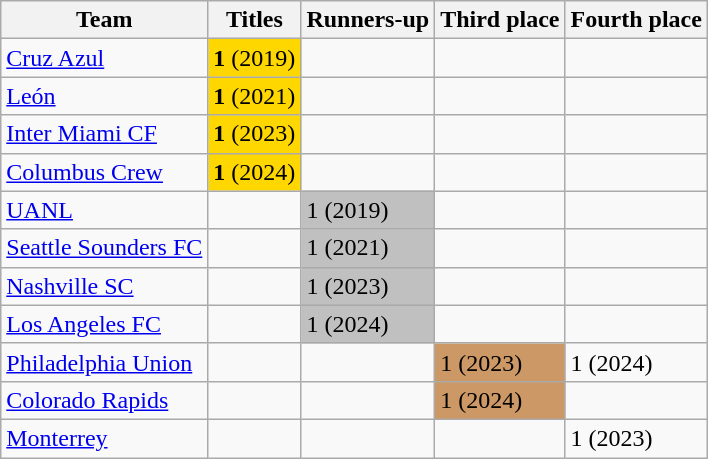<table class=wikitable>
<tr>
<th>Team</th>
<th>Titles</th>
<th>Runners-up</th>
<th>Third place</th>
<th>Fourth place</th>
</tr>
<tr>
<td> <a href='#'>Cruz Azul</a></td>
<td bgcolor=gold><strong>1</strong> (2019)</td>
<td></td>
<td></td>
<td></td>
</tr>
<tr>
<td> <a href='#'>León</a></td>
<td bgcolor=gold><strong>1</strong> (2021)</td>
<td></td>
<td></td>
<td></td>
</tr>
<tr>
<td> <a href='#'>Inter Miami CF</a></td>
<td bgcolor=gold><strong>1</strong> (2023)</td>
<td></td>
<td></td>
<td></td>
</tr>
<tr>
<td> <a href='#'>Columbus Crew</a></td>
<td bgcolor=gold><strong>1</strong> (2024)</td>
<td></td>
<td></td>
<td></td>
</tr>
<tr>
<td> <a href='#'>UANL</a></td>
<td></td>
<td bgcolor=silver>1 (2019)</td>
<td></td>
<td></td>
</tr>
<tr>
<td> <a href='#'>Seattle Sounders FC</a></td>
<td></td>
<td bgcolor=silver>1 (2021)</td>
<td></td>
<td></td>
</tr>
<tr>
<td> <a href='#'>Nashville SC</a></td>
<td></td>
<td bgcolor=silver>1 (2023)</td>
<td></td>
<td></td>
</tr>
<tr>
<td> <a href='#'>Los Angeles FC</a></td>
<td></td>
<td bgcolor=silver>1 (2024)</td>
<td></td>
<td></td>
</tr>
<tr>
<td> <a href='#'>Philadelphia Union</a></td>
<td></td>
<td></td>
<td bgcolor=#cc9966>1 (2023)</td>
<td>1 (2024)</td>
</tr>
<tr>
<td> <a href='#'>Colorado Rapids</a></td>
<td></td>
<td></td>
<td bgcolor=#cc9966>1 (2024)</td>
<td></td>
</tr>
<tr>
<td> <a href='#'>Monterrey</a></td>
<td></td>
<td></td>
<td></td>
<td>1 (2023)</td>
</tr>
</table>
